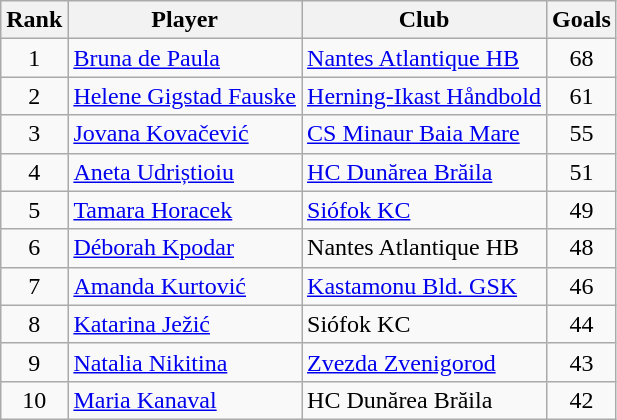<table class="wikitable sortable" style="text-align:center">
<tr>
<th>Rank</th>
<th>Player</th>
<th>Club</th>
<th>Goals</th>
</tr>
<tr>
<td>1</td>
<td align="left"> <a href='#'>Bruna de Paula</a></td>
<td align="left"> <a href='#'>Nantes Atlantique HB</a></td>
<td>68</td>
</tr>
<tr>
<td>2</td>
<td align="left"> <a href='#'>Helene Gigstad Fauske</a></td>
<td align="left"> <a href='#'>Herning-Ikast Håndbold</a></td>
<td>61</td>
</tr>
<tr>
<td>3</td>
<td align="left"> <a href='#'>Jovana Kovačević</a></td>
<td align="left"> <a href='#'>CS Minaur Baia Mare</a></td>
<td>55</td>
</tr>
<tr>
<td>4</td>
<td align="left"> <a href='#'>Aneta Udriștioiu</a></td>
<td align="left"> <a href='#'>HC Dunărea Brăila</a></td>
<td>51</td>
</tr>
<tr>
<td>5</td>
<td align="left"> <a href='#'>Tamara Horacek</a></td>
<td align="left"> <a href='#'>Siófok KC</a></td>
<td>49</td>
</tr>
<tr>
<td>6</td>
<td align="left"> <a href='#'>Déborah Kpodar</a></td>
<td align="left"> Nantes Atlantique HB</td>
<td>48</td>
</tr>
<tr>
<td>7</td>
<td align="left"> <a href='#'>Amanda Kurtović</a></td>
<td align="left"> <a href='#'>Kastamonu Bld. GSK</a></td>
<td>46</td>
</tr>
<tr>
<td>8</td>
<td align="left"> <a href='#'>Katarina Ježić</a></td>
<td align="left"> Siófok KC</td>
<td>44</td>
</tr>
<tr>
<td>9</td>
<td align="left"> <a href='#'>Natalia Nikitina</a></td>
<td align="left"> <a href='#'>Zvezda Zvenigorod</a></td>
<td>43</td>
</tr>
<tr>
<td>10</td>
<td align="left"> <a href='#'>Maria Kanaval</a></td>
<td align="left"> HC Dunărea Brăila</td>
<td>42</td>
</tr>
</table>
